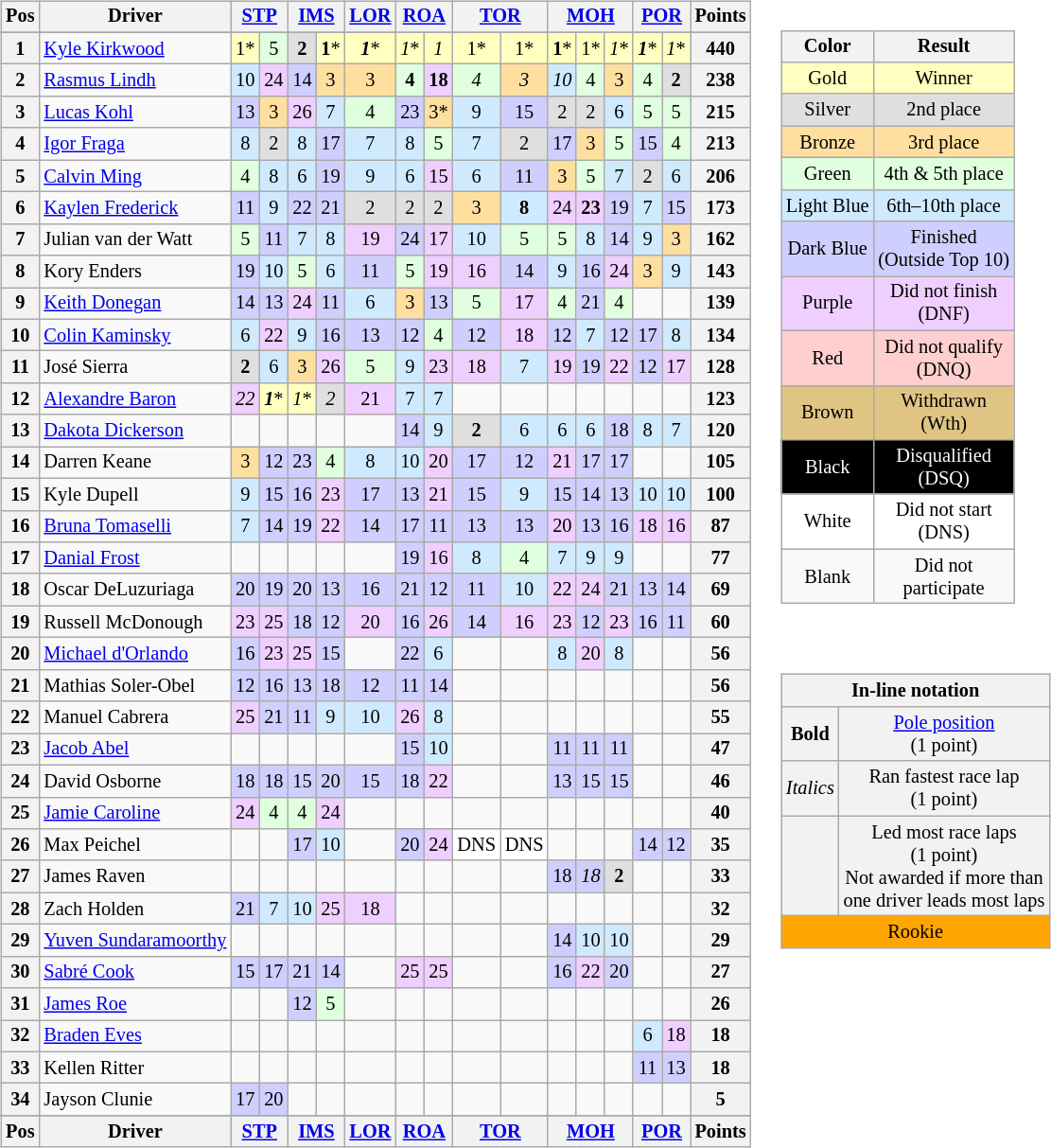<table>
<tr>
<td><br><table class="wikitable" style="font-size:85%; text-align:center">
<tr valign="top">
<th valign="middle">Pos</th>
<th valign="middle">Driver</th>
<th colspan=2><a href='#'>STP</a></th>
<th colspan=2><a href='#'>IMS</a></th>
<th><a href='#'>LOR</a></th>
<th colspan=2><a href='#'>ROA</a></th>
<th colspan=2><a href='#'>TOR</a></th>
<th colspan=3><a href='#'>MOH</a></th>
<th colspan=2><a href='#'>POR</a></th>
<th valign="middle">Points</th>
</tr>
<tr>
</tr>
<tr>
<th>1</th>
<td align="left"> <a href='#'>Kyle Kirkwood</a></td>
<td style="background:#FFFFBF;">1*</td>
<td style="background:#DFFFDF;">5</td>
<td style="background:#DFDFDF;"><strong>2</strong></td>
<td style="background:#FFFFBF;"><strong>1</strong>*</td>
<td style="background:#FFFFBF;"><strong><em>1</em></strong>*</td>
<td style="background:#FFFFBF;"><em>1</em>*</td>
<td style="background:#FFFFBF;"><em>1</em></td>
<td style="background:#FFFFBF;">1*</td>
<td style="background:#FFFFBF;">1*</td>
<td style="background:#FFFFBF;"><strong>1</strong>*</td>
<td style="background:#FFFFBF;">1*</td>
<td style="background:#FFFFBF;"><em>1</em>*</td>
<td style="background:#FFFFBF;"><strong><em>1</em></strong>*</td>
<td style="background:#FFFFBF;"><em>1</em>*</td>
<th>440</th>
</tr>
<tr>
<th>2</th>
<td align="left"> <a href='#'>Rasmus Lindh</a></td>
<td style="background:#CFEAFF;">10</td>
<td style="background:#EFCFFF;">24</td>
<td style="background:#CFCFFF;">14</td>
<td style="background:#FFDF9F;">3</td>
<td style="background:#FFDF9F;">3</td>
<td style="background:#DFFFDF;"><strong>4</strong></td>
<td style="background:#EFCFFF;"><strong>18</strong></td>
<td style="background:#DFFFDF;"><em>4</em></td>
<td style="background:#FFDF9F;"><em>3</em></td>
<td style="background:#CFEAFF;"><em>10</em></td>
<td style="background:#DFFFDF;">4</td>
<td style="background:#FFDF9F;">3</td>
<td style="background:#DFFFDF;">4</td>
<td style="background:#DFDFDF;"><strong>2</strong></td>
<th>238</th>
</tr>
<tr>
<th>3</th>
<td align="left"> <a href='#'>Lucas Kohl</a></td>
<td style="background:#CFCFFF;">13</td>
<td style="background:#FFDF9F;">3</td>
<td style="background:#EFCFFF;">26</td>
<td style="background:#CFEAFF;">7</td>
<td style="background:#DFFFDF;">4</td>
<td style="background:#CFCFFF;">23</td>
<td style="background:#FFDF9F;">3*</td>
<td style="background:#CFEAFF;">9</td>
<td style="background:#CFCFFF;">15</td>
<td style="background:#DFDFDF;">2</td>
<td style="background:#DFDFDF;">2</td>
<td style="background:#CFEAFF;">6</td>
<td style="background:#DFFFDF;">5</td>
<td style="background:#DFFFDF;">5</td>
<th>215</th>
</tr>
<tr>
<th>4</th>
<td align="left"> <a href='#'>Igor Fraga</a></td>
<td style="background:#CFEAFF;">8</td>
<td style="background:#DFDFDF;">2</td>
<td style="background:#CFEAFF;">8</td>
<td style="background:#CFCFFF;">17</td>
<td style="background:#CFEAFF;">7</td>
<td style="background:#CFEAFF;">8</td>
<td style="background:#DFFFDF;">5</td>
<td style="background:#CFEAFF;">7</td>
<td style="background:#DFDFDF;">2</td>
<td style="background:#CFCFFF;">17</td>
<td style="background:#FFDF9F;">3</td>
<td style="background:#DFFFDF;">5</td>
<td style="background:#CFCFFF;">15</td>
<td style="background:#DFFFDF;">4</td>
<th>213</th>
</tr>
<tr>
<th>5</th>
<td align="left"> <a href='#'>Calvin Ming</a></td>
<td style="background:#DFFFDF;">4</td>
<td style="background:#CFEAFF;">8</td>
<td style="background:#CFEAFF;">6</td>
<td style="background:#CFCFFF;">19</td>
<td style="background:#CFEAFF;">9</td>
<td style="background:#CFEAFF;">6</td>
<td style="background:#EFCFFF;">15</td>
<td style="background:#CFEAFF;">6</td>
<td style="background:#CFCFFF;">11</td>
<td style="background:#FFDF9F;">3</td>
<td style="background:#DFFFDF;">5</td>
<td style="background:#CFEAFF;">7</td>
<td style="background:#DFDFDF;">2</td>
<td style="background:#CFEAFF;">6</td>
<th>206</th>
</tr>
<tr>
<th>6</th>
<td align="left"> <a href='#'>Kaylen Frederick</a></td>
<td style="background:#CFCFFF;">11</td>
<td style="background:#CFEAFF;">9</td>
<td style="background:#CFCFFF;">22</td>
<td style="background:#CFCFFF;">21</td>
<td style="background:#DFDFDF;">2</td>
<td style="background:#DFDFDF;">2</td>
<td style="background:#DFDFDF;">2</td>
<td style="background:#FFDF9F;">3</td>
<td style="background:#CFEAFF;"><strong>8</strong></td>
<td style="background:#EFCFFF;">24</td>
<td style="background:#EFCFFF;"><strong>23</strong></td>
<td style="background:#CFCFFF;">19</td>
<td style="background:#CFEAFF;">7</td>
<td style="background:#CFCFFF;">15</td>
<th>173</th>
</tr>
<tr>
<th>7</th>
<td align="left"> Julian van der Watt</td>
<td style="background:#DFFFDF;">5</td>
<td style="background:#CFCFFF;">11</td>
<td style="background:#CFEAFF;">7</td>
<td style="background:#CFEAFF;">8</td>
<td style="background:#EFCFFF;">19</td>
<td style="background:#CFCFFF;">24</td>
<td style="background:#EFCFFF;">17</td>
<td style="background:#CFEAFF;">10</td>
<td style="background:#DFFFDF;">5</td>
<td style="background:#DFFFDF;">5</td>
<td style="background:#CFEAFF;">8</td>
<td style="background:#CFCFFF;">14</td>
<td style="background:#CFEAFF;">9</td>
<td style="background:#FFDF9F;">3</td>
<th>162</th>
</tr>
<tr>
<th>8</th>
<td align="left"> Kory Enders</td>
<td style="background:#CFCFFF;">19</td>
<td style="background:#CFEAFF;">10</td>
<td style="background:#DFFFDF;">5</td>
<td style="background:#CFEAFF;">6</td>
<td style="background:#CFCFFF;">11</td>
<td style="background:#DFFFDF;">5</td>
<td style="background:#EFCFFF;">19</td>
<td style="background:#EFCFFF;">16</td>
<td style="background:#CFCFFF;">14</td>
<td style="background:#CFEAFF;">9</td>
<td style="background:#CFCFFF;">16</td>
<td style="background:#EFCFFF;">24</td>
<td style="background:#FFDF9F;">3</td>
<td style="background:#CFEAFF;">9</td>
<th>143</th>
</tr>
<tr>
<th>9</th>
<td align="left"> <a href='#'>Keith Donegan</a></td>
<td style="background:#CFCFFF;">14</td>
<td style="background:#CFCFFF;">13</td>
<td style="background:#EFCFFF;">24</td>
<td style="background:#CFCFFF;">11</td>
<td style="background:#CFEAFF;">6</td>
<td style="background:#FFDF9F;">3</td>
<td style="background:#CFCFFF;">13</td>
<td style="background:#DFFFDF;">5</td>
<td style="background:#EFCFFF;">17</td>
<td style="background:#DFFFDF;">4</td>
<td style="background:#CFCFFF;">21</td>
<td style="background:#DFFFDF;">4</td>
<td></td>
<td></td>
<th>139</th>
</tr>
<tr>
<th>10</th>
<td align="left"> <a href='#'>Colin Kaminsky</a></td>
<td style="background:#CFEAFF;">6</td>
<td style="background:#EFCFFF;">22</td>
<td style="background:#CFEAFF;">9</td>
<td style="background:#CFCFFF;">16</td>
<td style="background:#CFCFFF;">13</td>
<td style="background:#CFCFFF;">12</td>
<td style="background:#DFFFDF;">4</td>
<td style="background:#CFCFFF;">12</td>
<td style="background:#EFCFFF;">18</td>
<td style="background:#CFCFFF;">12</td>
<td style="background:#CFEAFF;">7</td>
<td style="background:#CFCFFF;">12</td>
<td style="background:#CFCFFF;">17</td>
<td style="background:#CFEAFF;">8</td>
<th>134</th>
</tr>
<tr>
<th>11</th>
<td align="left"> José Sierra</td>
<td style="background:#DFDFDF;"><strong>2</strong></td>
<td style="background:#CFEAFF;">6</td>
<td style="background:#FFDF9F;">3</td>
<td style="background:#EFCFFF;">26</td>
<td style="background:#DFFFDF;">5</td>
<td style="background:#CFEAFF;">9</td>
<td style="background:#EFCFFF;">23</td>
<td style="background:#EFCFFF;">18</td>
<td style="background:#CFEAFF;">7</td>
<td style="background:#EFCFFF;">19</td>
<td style="background:#CFCFFF;">19</td>
<td style="background:#EFCFFF;">22</td>
<td style="background:#CFCFFF;">12</td>
<td style="background:#EFCFFF;">17</td>
<th>128</th>
</tr>
<tr>
<th>12</th>
<td align="left"> <a href='#'>Alexandre Baron</a></td>
<td style="background:#EFCFFF;"><em>22</em></td>
<td style="background:#FFFFBF;"><strong><em>1</em></strong>*</td>
<td style="background:#FFFFBF;"><em>1</em>*</td>
<td style="background:#DFDFDF;"><em>2</em></td>
<td style="background:#EFCFFF;">21</td>
<td style="background:#CFEAFF;">7</td>
<td style="background:#CFEAFF;">7</td>
<td></td>
<td></td>
<td></td>
<td></td>
<td></td>
<td></td>
<td></td>
<th>123</th>
</tr>
<tr>
<th>13</th>
<td align="left"> <a href='#'>Dakota Dickerson</a></td>
<td></td>
<td></td>
<td></td>
<td></td>
<td></td>
<td style="background:#CFCFFF;">14</td>
<td style="background:#CFEAFF;">9</td>
<td style="background:#DFDFDF;"><strong>2</strong></td>
<td style="background:#CFEAFF;">6</td>
<td style="background:#CFEAFF;">6</td>
<td style="background:#CFEAFF;">6</td>
<td style="background:#CFCFFF;">18</td>
<td style="background:#CFEAFF;">8</td>
<td style="background:#CFEAFF;">7</td>
<th>120</th>
</tr>
<tr>
<th>14</th>
<td align="left"> Darren Keane</td>
<td style="background:#FFDF9F;">3</td>
<td style="background:#CFCFFF;">12</td>
<td style="background:#CFCFFF;">23</td>
<td style="background:#DFFFDF;">4</td>
<td style="background:#CFEAFF;">8</td>
<td style="background:#CFEAFF;">10</td>
<td style="background:#EFCFFF;">20</td>
<td style="background:#CFCFFF;">17</td>
<td style="background:#CFCFFF;">12</td>
<td style="background:#EFCFFF;">21</td>
<td style="background:#CFCFFF;">17</td>
<td style="background:#CFCFFF;">17</td>
<td></td>
<td></td>
<th>105</th>
</tr>
<tr>
<th>15</th>
<td align="left"> Kyle Dupell</td>
<td style="background:#CFEAFF;">9</td>
<td style="background:#CFCFFF;">15</td>
<td style="background:#CFCFFF;">16</td>
<td style="background:#EFCFFF;">23</td>
<td style="background:#CFCFFF;">17</td>
<td style="background:#CFCFFF;">13</td>
<td style="background:#EFCFFF;">21</td>
<td style="background:#CFCFFF;">15</td>
<td style="background:#CFEAFF;">9</td>
<td style="background:#CFCFFF;">15</td>
<td style="background:#CFCFFF;">14</td>
<td style="background:#CFCFFF;">13</td>
<td style="background:#CFEAFF;">10</td>
<td style="background:#CFEAFF;">10</td>
<th>100</th>
</tr>
<tr>
<th>16</th>
<td align="left"> <a href='#'>Bruna Tomaselli</a></td>
<td style="background:#CFEAFF;">7</td>
<td style="background:#CFCFFF;">14</td>
<td style="background:#CFCFFF;">19</td>
<td style="background:#EFCFFF;">22</td>
<td style="background:#CFCFFF;">14</td>
<td style="background:#CFCFFF;">17</td>
<td style="background:#CFCFFF;">11</td>
<td style="background:#CFCFFF;">13</td>
<td style="background:#CFCFFF;">13</td>
<td style="background:#EFCFFF;">20</td>
<td style="background:#CFCFFF;">13</td>
<td style="background:#CFCFFF;">16</td>
<td style="background:#EFCFFF;">18</td>
<td style="background:#EFCFFF;">16</td>
<th>87</th>
</tr>
<tr>
<th>17</th>
<td align="left"> <a href='#'>Danial Frost</a></td>
<td></td>
<td></td>
<td></td>
<td></td>
<td></td>
<td style="background:#CFCFFF;">19</td>
<td style="background:#EFCFFF;">16</td>
<td style="background:#CFEAFF;">8</td>
<td style="background:#DFFFDF;">4</td>
<td style="background:#CFEAFF;">7</td>
<td style="background:#CFEAFF;">9</td>
<td style="background:#CFEAFF;">9</td>
<td></td>
<td></td>
<th>77</th>
</tr>
<tr>
<th>18</th>
<td align="left"> Oscar DeLuzuriaga</td>
<td style="background:#CFCFFF;">20</td>
<td style="background:#CFCFFF;">19</td>
<td style="background:#CFCFFF;">20</td>
<td style="background:#CFCFFF;">13</td>
<td style="background:#CFCFFF;">16</td>
<td style="background:#CFCFFF;">21</td>
<td style="background:#CFCFFF;">12</td>
<td style="background:#CFCFFF;">11</td>
<td style="background:#CFEAFF;">10</td>
<td style="background:#EFCFFF;">22</td>
<td style="background:#EFCFFF;">24</td>
<td style="background:#CFCFFF;">21</td>
<td style="background:#CFCFFF;">13</td>
<td style="background:#CFCFFF;">14</td>
<th>69</th>
</tr>
<tr>
<th>19</th>
<td align="left"> Russell McDonough</td>
<td style="background:#EFCFFF;">23</td>
<td style="background:#EFCFFF;">25</td>
<td style="background:#CFCFFF;">18</td>
<td style="background:#CFCFFF;">12</td>
<td style="background:#EFCFFF;">20</td>
<td style="background:#CFCFFF;">16</td>
<td style="background:#EFCFFF;">26</td>
<td style="background:#CFCFFF;">14</td>
<td style="background:#EFCFFF;">16</td>
<td style="background:#EFCFFF;">23</td>
<td style="background:#CFCFFF;">12</td>
<td style="background:#EFCFFF;">23</td>
<td style="background:#CFCFFF;">16</td>
<td style="background:#CFCFFF;">11</td>
<th>60</th>
</tr>
<tr>
<th>20</th>
<td align="left"> <a href='#'>Michael d'Orlando</a></td>
<td style="background:#CFCFFF;">16</td>
<td style="background:#EFCFFF;">23</td>
<td style="background:#EFCFFF;">25</td>
<td style="background:#CFCFFF;">15</td>
<td></td>
<td style="background:#CFCFFF;">22</td>
<td style="background:#CFEAFF;">6</td>
<td></td>
<td></td>
<td style="background:#CFEAFF;">8</td>
<td style="background:#EFCFFF;">20</td>
<td style="background:#CFEAFF;">8</td>
<td></td>
<td></td>
<th>56</th>
</tr>
<tr>
<th>21</th>
<td align="left"> Mathias Soler-Obel</td>
<td style="background:#CFCFFF;">12</td>
<td style="background:#CFCFFF;">16</td>
<td style="background:#CFCFFF;">13</td>
<td style="background:#CFCFFF;">18</td>
<td style="background:#CFCFFF;">12</td>
<td style="background:#CFCFFF;">11</td>
<td style="background:#CFCFFF;">14</td>
<td></td>
<td></td>
<td></td>
<td></td>
<td></td>
<td></td>
<td></td>
<th>56</th>
</tr>
<tr>
<th>22</th>
<td align="left"> Manuel Cabrera</td>
<td style="background:#EFCFFF;">25</td>
<td style="background:#CFCFFF;">21</td>
<td style="background:#CFCFFF;">11</td>
<td style="background:#CFEAFF;">9</td>
<td style="background:#CFEAFF;">10</td>
<td style="background:#EFCFFF;">26</td>
<td style="background:#CFEAFF;">8</td>
<td></td>
<td></td>
<td></td>
<td></td>
<td></td>
<td></td>
<td></td>
<th>55</th>
</tr>
<tr>
<th>23</th>
<td align="left"> <a href='#'>Jacob Abel</a></td>
<td></td>
<td></td>
<td></td>
<td></td>
<td></td>
<td style="background:#CFCFFF;">15</td>
<td style="background:#CFEAFF;">10</td>
<td></td>
<td></td>
<td style="background:#CFCFFF;">11</td>
<td style="background:#CFCFFF;">11</td>
<td style="background:#CFCFFF;">11</td>
<td></td>
<td></td>
<th>47</th>
</tr>
<tr>
<th>24</th>
<td align="left"> David Osborne</td>
<td style="background:#CFCFFF;">18</td>
<td style="background:#CFCFFF;">18</td>
<td style="background:#CFCFFF;">15</td>
<td style="background:#CFCFFF;">20</td>
<td style="background:#CFCFFF;">15</td>
<td style="background:#CFCFFF;">18</td>
<td style="background:#EFCFFF;">22</td>
<td></td>
<td></td>
<td style="background:#CFCFFF;">13</td>
<td style="background:#CFCFFF;">15</td>
<td style="background:#CFCFFF;">15</td>
<td></td>
<td></td>
<th>46</th>
</tr>
<tr>
<th>25</th>
<td align="left"> <a href='#'>Jamie Caroline</a></td>
<td style="background:#EFCFFF;">24</td>
<td style="background:#DFFFDF;">4</td>
<td style="background:#DFFFDF;">4</td>
<td style="background:#EFCFFF;">24</td>
<td></td>
<td></td>
<td></td>
<td></td>
<td></td>
<td></td>
<td></td>
<td></td>
<td></td>
<td></td>
<th>40</th>
</tr>
<tr>
<th>26</th>
<td align="left"> Max Peichel</td>
<td></td>
<td></td>
<td style="background:#CFCFFF;">17</td>
<td style="background:#CFEAFF;">10</td>
<td></td>
<td style="background:#CFCFFF;">20</td>
<td style="background:#EFCFFF;">24</td>
<td style="background:#FFFFFF;">DNS</td>
<td style="background:#FFFFFF;">DNS</td>
<td></td>
<td></td>
<td></td>
<td style="background:#CFCFFF;">14</td>
<td style="background:#CFCFFF;">12</td>
<th>35</th>
</tr>
<tr>
<th>27</th>
<td align="left"> James Raven</td>
<td></td>
<td></td>
<td></td>
<td></td>
<td></td>
<td></td>
<td></td>
<td></td>
<td></td>
<td style="background:#CFCFFF;">18</td>
<td style="background:#CFCFFF;"><em>18</em></td>
<td style="background:#DFDFDF;"><strong>2</strong></td>
<td></td>
<td></td>
<th>33</th>
</tr>
<tr>
<th>28</th>
<td align="left"> Zach Holden</td>
<td style="background:#CFCFFF;">21</td>
<td style="background:#CFEAFF;">7</td>
<td style="background:#CFEAFF;">10</td>
<td style="background:#EFCFFF;">25</td>
<td style="background:#EFCFFF;">18</td>
<td></td>
<td></td>
<td></td>
<td></td>
<td></td>
<td></td>
<td></td>
<td></td>
<td></td>
<th>32</th>
</tr>
<tr>
<th>29</th>
<td align="left" nowrap> <a href='#'>Yuven Sundaramoorthy</a></td>
<td></td>
<td></td>
<td></td>
<td></td>
<td></td>
<td></td>
<td></td>
<td></td>
<td></td>
<td style="background:#CFCFFF;">14</td>
<td style="background:#CFEAFF;">10</td>
<td style="background:#CFEAFF;">10</td>
<td></td>
<td></td>
<th>29</th>
</tr>
<tr>
<th>30</th>
<td align="left"> <a href='#'>Sabré Cook</a></td>
<td style="background:#CFCFFF;">15</td>
<td style="background:#CFCFFF;">17</td>
<td style="background:#CFCFFF;">21</td>
<td style="background:#CFCFFF;">14</td>
<td></td>
<td style="background:#EFCFFF;">25</td>
<td style="background:#EFCFFF;">25</td>
<td></td>
<td></td>
<td style="background:#CFCFFF;">16</td>
<td style="background:#EFCFFF;">22</td>
<td style="background:#CFCFFF;">20</td>
<td></td>
<td></td>
<th>27</th>
</tr>
<tr>
<th>31</th>
<td align="left"> <a href='#'>James Roe</a></td>
<td></td>
<td></td>
<td style="background:#CFCFFF;">12</td>
<td style="background:#DFFFDF;">5</td>
<td></td>
<td></td>
<td></td>
<td></td>
<td></td>
<td></td>
<td></td>
<td></td>
<td></td>
<td></td>
<th>26</th>
</tr>
<tr>
<th>32</th>
<td align="left"> <a href='#'>Braden Eves</a></td>
<td></td>
<td></td>
<td></td>
<td></td>
<td></td>
<td></td>
<td></td>
<td></td>
<td></td>
<td></td>
<td></td>
<td></td>
<td style="background:#CFEAFF;">6</td>
<td style="background:#EFCFFF;">18</td>
<th>18</th>
</tr>
<tr>
<th>33</th>
<td align="left"> Kellen Ritter</td>
<td></td>
<td></td>
<td></td>
<td></td>
<td></td>
<td></td>
<td></td>
<td></td>
<td></td>
<td></td>
<td></td>
<td></td>
<td style="background:#CFCFFF;">11</td>
<td style="background:#CFCFFF;">13</td>
<th>18</th>
</tr>
<tr>
<th>34</th>
<td align="left"> Jayson Clunie</td>
<td style="background:#CFCFFF;">17</td>
<td style="background:#CFCFFF;">20</td>
<td></td>
<td></td>
<td></td>
<td></td>
<td></td>
<td></td>
<td></td>
<td></td>
<td></td>
<td></td>
<td></td>
<td></td>
<th>5</th>
</tr>
<tr>
</tr>
<tr>
</tr>
<tr>
</tr>
<tr style="background: #f9f9f9;" valign="top">
<th valign="middle">Pos</th>
<th valign="middle">Driver</th>
<th colspan=2><a href='#'>STP</a></th>
<th colspan=2><a href='#'>IMS</a></th>
<th><a href='#'>LOR</a></th>
<th colspan=2><a href='#'>ROA</a></th>
<th colspan=2><a href='#'>TOR</a></th>
<th colspan=3><a href='#'>MOH</a></th>
<th colspan=2><a href='#'>POR</a></th>
<th valign="middle">Points</th>
</tr>
</table>
</td>
<td valign="top"><br><table>
<tr>
<td><br><table style="margin-right:0; font-size:85%; text-align:center;" class="wikitable">
<tr>
<th>Color</th>
<th>Result</th>
</tr>
<tr style="background:#FFFFBF;">
<td>Gold</td>
<td>Winner</td>
</tr>
<tr style="background:#DFDFDF;">
<td>Silver</td>
<td>2nd place</td>
</tr>
<tr style="background:#FFDF9F;">
<td>Bronze</td>
<td>3rd place</td>
</tr>
<tr style="background:#DFFFDF;">
<td>Green</td>
<td>4th & 5th place</td>
</tr>
<tr style="background:#CFEAFF;">
<td>Light Blue</td>
<td>6th–10th place</td>
</tr>
<tr style="background:#CFCFFF;">
<td>Dark Blue</td>
<td>Finished<br>(Outside Top 10)</td>
</tr>
<tr style="background:#EFCFFF;">
<td>Purple</td>
<td>Did not finish<br>(DNF)</td>
</tr>
<tr style="background:#FFCFCF;">
<td>Red</td>
<td>Did not qualify<br>(DNQ)</td>
</tr>
<tr style="background:#DFC484;">
<td>Brown</td>
<td>Withdrawn<br>(Wth)</td>
</tr>
<tr style="background:#000000; color:white;">
<td>Black</td>
<td>Disqualified<br>(DSQ)</td>
</tr>
<tr style="background:#FFFFFF;">
<td>White</td>
<td>Did not start<br>(DNS)</td>
</tr>
<tr>
<td>Blank</td>
<td>Did not<br>participate</td>
</tr>
</table>
</td>
</tr>
<tr>
<td><br><table style="margin-right:0; font-size:85%; text-align:center;" class="wikitable">
<tr>
<td style="background:#F2F2F2;" align=center colspan=2><strong>In-line notation</strong></td>
</tr>
<tr>
<td style="background:#F2F2F2;" align=center><strong>Bold</strong></td>
<td style="background:#F2F2F2;" align=center><a href='#'>Pole position</a><br>(1 point)</td>
</tr>
<tr>
<td style="background:#F2F2F2;" align=center><em>Italics</em></td>
<td style="background:#F2F2F2;" align=center>Ran fastest race lap<br>(1 point)</td>
</tr>
<tr>
<td style="background:#F2F2F2;" align=center></td>
<td style="background:#F2F2F2;" align=center>Led most race laps<br>(1 point)<br>Not awarded if more than<br>one driver leads most laps</td>
</tr>
<tr>
<td style="background:Orange;" align=center colspan=2>Rookie</td>
</tr>
</table>
</td>
</tr>
</table>
</td>
</tr>
</table>
